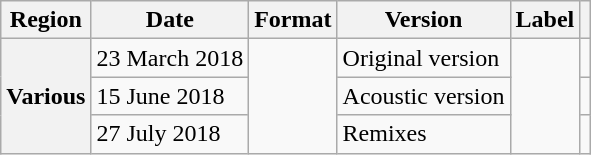<table class="wikitable plainrowheaders">
<tr>
<th scope="col">Region</th>
<th scope="col">Date</th>
<th scope="col">Format</th>
<th scope="col">Version</th>
<th scope="col">Label</th>
<th scope="col"></th>
</tr>
<tr>
<th scope="row" rowspan="3">Various</th>
<td>23 March 2018</td>
<td rowspan="3"></td>
<td>Original version</td>
<td rowspan="3"></td>
<td></td>
</tr>
<tr>
<td>15 June 2018</td>
<td>Acoustic version</td>
<td></td>
</tr>
<tr>
<td>27 July 2018</td>
<td>Remixes</td>
<td></td>
</tr>
</table>
